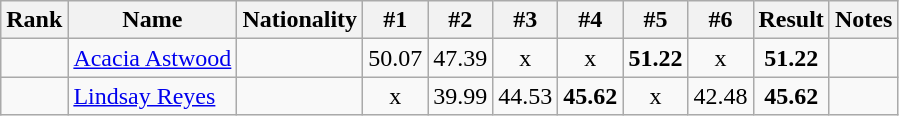<table class="wikitable sortable" style="text-align:center">
<tr>
<th>Rank</th>
<th>Name</th>
<th>Nationality</th>
<th>#1</th>
<th>#2</th>
<th>#3</th>
<th>#4</th>
<th>#5</th>
<th>#6</th>
<th>Result</th>
<th>Notes</th>
</tr>
<tr>
<td></td>
<td align=left><a href='#'>Acacia Astwood</a></td>
<td align=left></td>
<td>50.07</td>
<td>47.39</td>
<td>x</td>
<td>x</td>
<td><strong>51.22</strong></td>
<td>x</td>
<td><strong>51.22</strong></td>
<td></td>
</tr>
<tr>
<td></td>
<td align=left><a href='#'>Lindsay Reyes</a></td>
<td align=left></td>
<td>x</td>
<td>39.99</td>
<td>44.53</td>
<td><strong>45.62</strong></td>
<td>x</td>
<td>42.48</td>
<td><strong>45.62</strong></td>
<td></td>
</tr>
</table>
